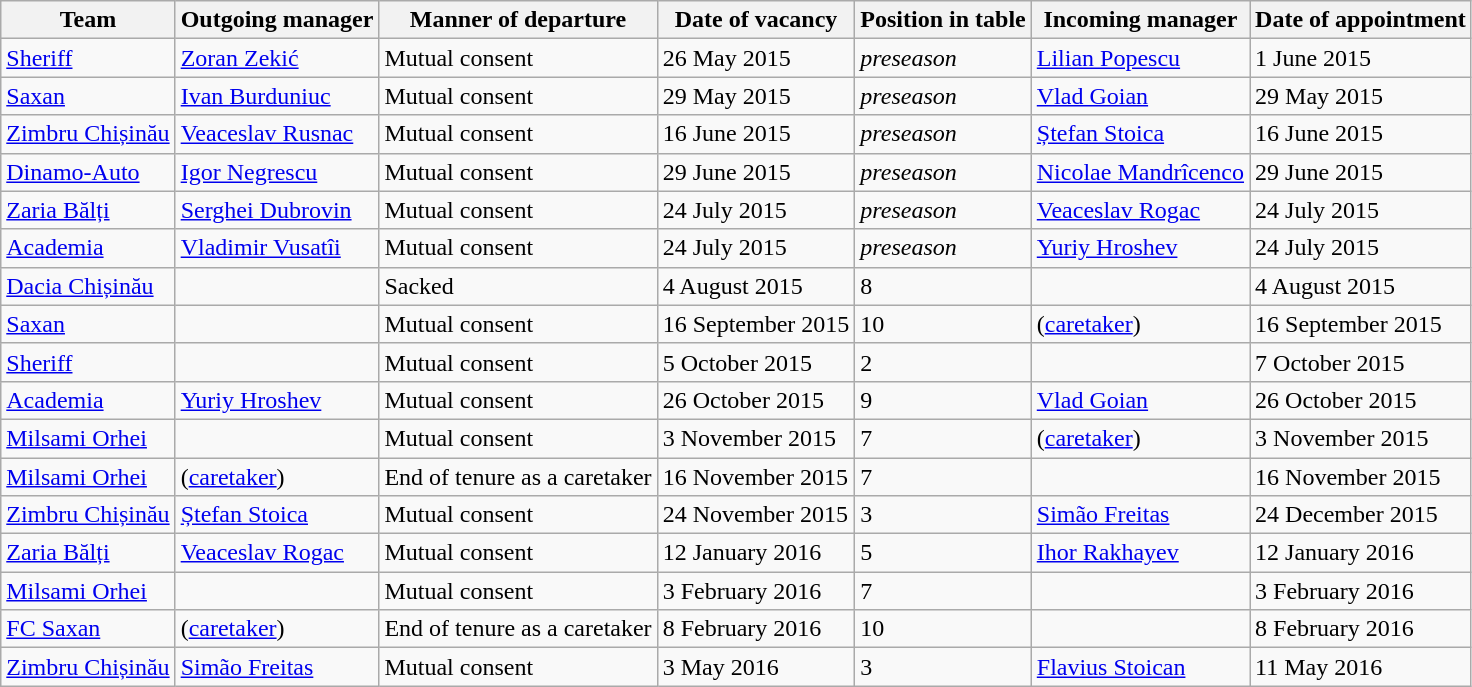<table class="wikitable sortable">
<tr>
<th>Team</th>
<th>Outgoing manager</th>
<th>Manner of departure</th>
<th>Date of vacancy</th>
<th>Position in table</th>
<th>Incoming manager</th>
<th>Date of appointment</th>
</tr>
<tr>
<td><a href='#'>Sheriff</a></td>
<td> <a href='#'>Zoran Zekić</a></td>
<td>Mutual consent</td>
<td>26 May 2015</td>
<td><em>preseason</em></td>
<td> <a href='#'>Lilian Popescu</a></td>
<td>1 June 2015</td>
</tr>
<tr>
<td><a href='#'>Saxan</a></td>
<td> <a href='#'>Ivan Burduniuc</a></td>
<td>Mutual consent</td>
<td>29 May 2015</td>
<td><em>preseason</em></td>
<td> <a href='#'>Vlad Goian</a></td>
<td>29 May 2015</td>
</tr>
<tr>
<td><a href='#'>Zimbru Chișinău</a></td>
<td> <a href='#'>Veaceslav Rusnac</a></td>
<td>Mutual consent</td>
<td>16 June 2015</td>
<td><em>preseason</em></td>
<td> <a href='#'>Ștefan Stoica</a></td>
<td>16 June 2015</td>
</tr>
<tr>
<td><a href='#'>Dinamo-Auto</a></td>
<td> <a href='#'>Igor Negrescu</a></td>
<td>Mutual consent</td>
<td>29 June 2015</td>
<td><em>preseason</em></td>
<td> <a href='#'>Nicolae Mandrîcenco</a></td>
<td>29 June 2015</td>
</tr>
<tr>
<td><a href='#'>Zaria Bălți</a></td>
<td> <a href='#'>Serghei Dubrovin</a></td>
<td>Mutual consent</td>
<td>24 July 2015</td>
<td><em>preseason</em></td>
<td> <a href='#'>Veaceslav Rogac</a></td>
<td>24 July 2015</td>
</tr>
<tr>
<td><a href='#'>Academia</a></td>
<td> <a href='#'>Vladimir Vusatîi</a></td>
<td>Mutual consent</td>
<td>24 July 2015</td>
<td><em>preseason</em></td>
<td> <a href='#'>Yuriy Hroshev</a></td>
<td>24 July 2015</td>
</tr>
<tr>
<td><a href='#'>Dacia Chișinău</a></td>
<td> </td>
<td>Sacked</td>
<td>4 August 2015</td>
<td>8</td>
<td> </td>
<td>4 August 2015</td>
</tr>
<tr>
<td><a href='#'>Saxan</a></td>
<td> </td>
<td>Mutual consent</td>
<td>16 September 2015</td>
<td>10</td>
<td>  (<a href='#'>caretaker</a>)</td>
<td>16 September 2015</td>
</tr>
<tr>
<td><a href='#'>Sheriff</a></td>
<td> </td>
<td>Mutual consent</td>
<td>5 October 2015</td>
<td>2</td>
<td> </td>
<td>7 October 2015</td>
</tr>
<tr>
<td><a href='#'>Academia</a></td>
<td> <a href='#'>Yuriy Hroshev</a></td>
<td>Mutual consent</td>
<td>26 October 2015</td>
<td>9</td>
<td> <a href='#'>Vlad Goian</a></td>
<td>26 October 2015</td>
</tr>
<tr>
<td><a href='#'>Milsami Orhei</a></td>
<td> </td>
<td>Mutual consent</td>
<td>3 November 2015</td>
<td>7</td>
<td>  (<a href='#'>caretaker</a>)</td>
<td>3 November 2015</td>
</tr>
<tr>
<td><a href='#'>Milsami Orhei</a></td>
<td>  (<a href='#'>caretaker</a>)</td>
<td>End of tenure as a caretaker</td>
<td>16 November 2015</td>
<td>7</td>
<td> </td>
<td>16 November 2015</td>
</tr>
<tr>
<td><a href='#'>Zimbru Chișinău</a></td>
<td> <a href='#'>Ștefan Stoica</a></td>
<td>Mutual consent</td>
<td>24 November 2015</td>
<td>3</td>
<td> <a href='#'>Simão Freitas</a></td>
<td>24 December 2015</td>
</tr>
<tr>
<td><a href='#'>Zaria Bălți</a></td>
<td> <a href='#'>Veaceslav Rogac</a></td>
<td>Mutual consent</td>
<td>12 January 2016</td>
<td>5</td>
<td> <a href='#'>Ihor Rakhayev</a></td>
<td>12 January 2016</td>
</tr>
<tr>
<td><a href='#'>Milsami Orhei</a></td>
<td> </td>
<td>Mutual consent</td>
<td>3 February 2016</td>
<td>7</td>
<td> </td>
<td>3 February 2016</td>
</tr>
<tr>
<td><a href='#'>FC Saxan</a></td>
<td>  (<a href='#'>caretaker</a>)</td>
<td>End of tenure as a caretaker</td>
<td>8 February 2016</td>
<td>10</td>
<td> </td>
<td>8 February 2016</td>
</tr>
<tr>
<td><a href='#'>Zimbru Chișinău</a></td>
<td> <a href='#'>Simão Freitas</a></td>
<td>Mutual consent</td>
<td>3 May 2016</td>
<td>3</td>
<td> <a href='#'>Flavius Stoican</a></td>
<td>11 May 2016</td>
</tr>
</table>
